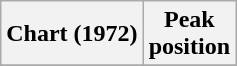<table class="wikitable sortable plainrowheaders" style="text-align:center">
<tr>
<th scope="col">Chart (1972)</th>
<th scope="col">Peak<br>position</th>
</tr>
<tr>
</tr>
</table>
